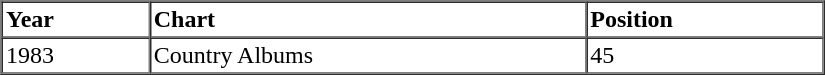<table border=1 cellspacing=0 cellpadding=2 width="550px">
<tr>
<th align="left">Year</th>
<th align="left">Chart</th>
<th align="left">Position</th>
</tr>
<tr>
<td align="left">1983</td>
<td align="left">Country Albums</td>
<td align="left">45</td>
</tr>
<tr>
</tr>
</table>
